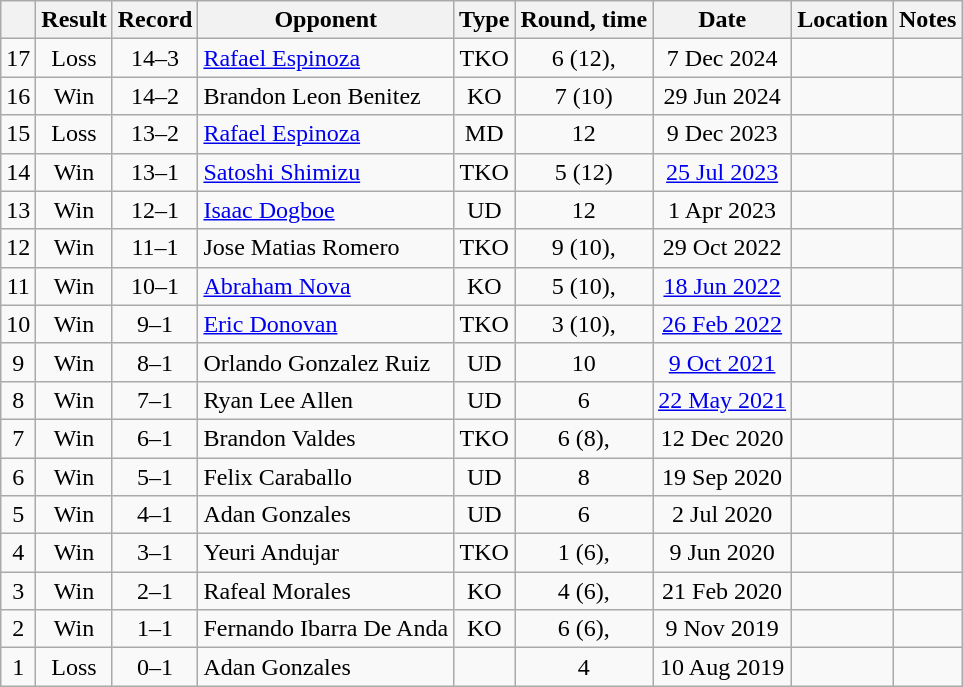<table class=wikitable style=text-align:center>
<tr>
<th></th>
<th>Result</th>
<th>Record</th>
<th>Opponent</th>
<th>Type</th>
<th>Round, time</th>
<th>Date</th>
<th>Location</th>
<th>Notes</th>
</tr>
<tr>
<td>17</td>
<td>Loss</td>
<td>14–3</td>
<td align=left><a href='#'>Rafael Espinoza</a></td>
<td>TKO</td>
<td>6 (12), </td>
<td>7 Dec 2024</td>
<td align=left></td>
<td align=left></td>
</tr>
<tr>
<td>16</td>
<td>Win</td>
<td>14–2</td>
<td align=left>Brandon Leon Benitez</td>
<td>KO</td>
<td>7 (10)</td>
<td>29 Jun 2024</td>
<td align=left></td>
<td align=left></td>
</tr>
<tr>
<td>15</td>
<td>Loss</td>
<td>13–2</td>
<td align=left><a href='#'>Rafael Espinoza</a></td>
<td>MD</td>
<td>12</td>
<td>9 Dec 2023</td>
<td align=left></td>
<td align=left></td>
</tr>
<tr>
<td>14</td>
<td>Win</td>
<td>13–1</td>
<td align=left><a href='#'>Satoshi Shimizu</a></td>
<td>TKO</td>
<td>5 (12) </td>
<td><a href='#'>25 Jul 2023</a></td>
<td align=left></td>
<td align=left></td>
</tr>
<tr>
<td>13</td>
<td>Win</td>
<td>12–1</td>
<td align=left><a href='#'>Isaac Dogboe</a></td>
<td>UD</td>
<td>12</td>
<td>1 Apr 2023</td>
<td align=left></td>
<td align=left></td>
</tr>
<tr>
<td>12</td>
<td>Win</td>
<td>11–1</td>
<td align=left>Jose Matias Romero</td>
<td>TKO</td>
<td>9 (10), </td>
<td>29 Oct 2022</td>
<td align=left></td>
<td align=left></td>
</tr>
<tr>
<td>11</td>
<td>Win</td>
<td>10–1</td>
<td align=left><a href='#'>Abraham Nova</a></td>
<td>KO</td>
<td>5 (10), </td>
<td><a href='#'>18 Jun 2022</a></td>
<td align=left></td>
<td align=left></td>
</tr>
<tr>
<td>10</td>
<td>Win</td>
<td>9–1</td>
<td align=left><a href='#'>Eric Donovan</a></td>
<td>TKO</td>
<td>3 (10), </td>
<td><a href='#'>26 Feb 2022</a></td>
<td align=left></td>
<td align=left></td>
</tr>
<tr>
<td>9</td>
<td>Win</td>
<td>8–1</td>
<td align=left>Orlando Gonzalez Ruiz</td>
<td>UD</td>
<td>10</td>
<td><a href='#'>9 Oct 2021</a></td>
<td align=left></td>
<td align=left></td>
</tr>
<tr>
<td>8</td>
<td>Win</td>
<td>7–1</td>
<td align=left>Ryan Lee Allen</td>
<td>UD</td>
<td>6</td>
<td><a href='#'>22 May 2021</a></td>
<td align=left></td>
<td align=left></td>
</tr>
<tr>
<td>7</td>
<td>Win</td>
<td>6–1</td>
<td align=left>Brandon Valdes</td>
<td>TKO</td>
<td>6 (8), </td>
<td>12 Dec 2020</td>
<td align=left></td>
<td align=left></td>
</tr>
<tr>
<td>6</td>
<td>Win</td>
<td>5–1</td>
<td align=left>Felix Caraballo</td>
<td>UD</td>
<td>8</td>
<td>19 Sep 2020</td>
<td align=left></td>
<td align=left></td>
</tr>
<tr>
<td>5</td>
<td>Win</td>
<td>4–1</td>
<td align=left>Adan Gonzales</td>
<td>UD</td>
<td>6</td>
<td>2 Jul 2020</td>
<td align=left></td>
<td align=left></td>
</tr>
<tr>
<td>4</td>
<td>Win</td>
<td>3–1</td>
<td align=left>Yeuri Andujar</td>
<td>TKO</td>
<td>1 (6), </td>
<td>9 Jun 2020</td>
<td align=left></td>
<td align=left></td>
</tr>
<tr>
<td>3</td>
<td>Win</td>
<td>2–1</td>
<td align=left>Rafeal Morales</td>
<td>KO</td>
<td>4 (6), </td>
<td>21 Feb 2020</td>
<td align=left></td>
<td align=left></td>
</tr>
<tr>
<td>2</td>
<td>Win</td>
<td>1–1</td>
<td align=left>Fernando Ibarra De Anda</td>
<td>KO</td>
<td>6 (6), </td>
<td>9 Nov 2019</td>
<td align=left></td>
<td align=left></td>
</tr>
<tr>
<td>1</td>
<td>Loss</td>
<td>0–1</td>
<td align=left>Adan Gonzales</td>
<td></td>
<td>4</td>
<td>10 Aug 2019</td>
<td align=left></td>
<td align=left></td>
</tr>
</table>
